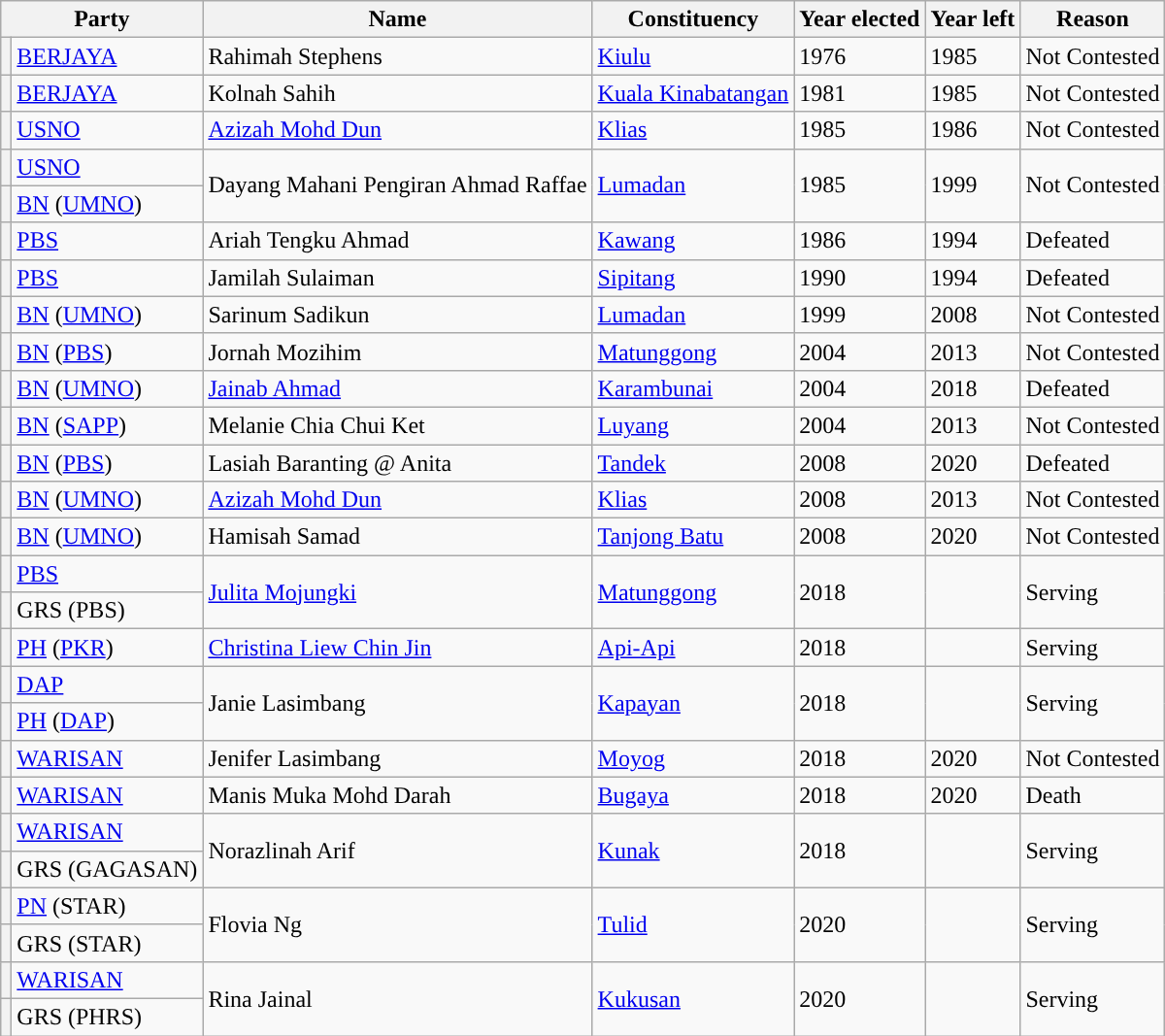<table class="wikitable sortable">
<tr>
<th colspan=2>Party</th>
<th>Name</th>
<th>Constituency</th>
<th>Year elected</th>
<th>Year left</th>
<th>Reason</th>
</tr>
<tr>
<th></th>
<td><a href='#'>BERJAYA</a></td>
<td>Rahimah Stephens</td>
<td><a href='#'>Kiulu</a></td>
<td>1976</td>
<td>1985</td>
<td>Not Contested</td>
</tr>
<tr>
<th></th>
<td><a href='#'>BERJAYA</a></td>
<td>Kolnah Sahih</td>
<td><a href='#'>Kuala Kinabatangan</a></td>
<td>1981</td>
<td>1985</td>
<td>Not Contested</td>
</tr>
<tr>
<th></th>
<td><a href='#'>USNO</a></td>
<td><a href='#'>Azizah Mohd Dun</a></td>
<td><a href='#'>Klias</a></td>
<td>1985</td>
<td>1986</td>
<td>Not Contested</td>
</tr>
<tr>
<th></th>
<td><a href='#'>USNO</a></td>
<td rowspan=2>Dayang Mahani Pengiran Ahmad Raffae</td>
<td rowspan=2><a href='#'>Lumadan</a></td>
<td rowspan=2>1985</td>
<td rowspan=2>1999</td>
<td rowspan=2>Not Contested</td>
</tr>
<tr>
<th style="background-color: "></th>
<td><a href='#'>BN</a> (<a href='#'>UMNO</a>)</td>
</tr>
<tr>
<th></th>
<td><a href='#'>PBS</a></td>
<td>Ariah Tengku Ahmad</td>
<td><a href='#'>Kawang</a></td>
<td>1986</td>
<td>1994</td>
<td>Defeated</td>
</tr>
<tr>
<th></th>
<td><a href='#'>PBS</a></td>
<td>Jamilah Sulaiman</td>
<td><a href='#'>Sipitang</a></td>
<td>1990</td>
<td>1994</td>
<td>Defeated</td>
</tr>
<tr>
<th style="background-color: "></th>
<td><a href='#'>BN</a> (<a href='#'>UMNO</a>)</td>
<td>Sarinum Sadikun</td>
<td><a href='#'>Lumadan</a></td>
<td>1999</td>
<td>2008</td>
<td>Not Contested</td>
</tr>
<tr>
<th style="background-color: "></th>
<td><a href='#'>BN</a> (<a href='#'>PBS</a>)</td>
<td>Jornah Mozihim</td>
<td><a href='#'>Matunggong</a></td>
<td>2004</td>
<td>2013</td>
<td>Not Contested</td>
</tr>
<tr>
<th style="background-color: "></th>
<td><a href='#'>BN</a> (<a href='#'>UMNO</a>)</td>
<td><a href='#'>Jainab Ahmad</a></td>
<td><a href='#'>Karambunai</a></td>
<td>2004</td>
<td>2018</td>
<td>Defeated</td>
</tr>
<tr>
<th style="background-color: "></th>
<td><a href='#'>BN</a> (<a href='#'>SAPP</a>)</td>
<td>Melanie Chia Chui Ket</td>
<td><a href='#'>Luyang</a></td>
<td>2004</td>
<td>2013</td>
<td>Not Contested</td>
</tr>
<tr>
<th style="background-color: "></th>
<td><a href='#'>BN</a> (<a href='#'>PBS</a>)</td>
<td>Lasiah Baranting @ Anita</td>
<td><a href='#'>Tandek</a></td>
<td>2008</td>
<td>2020</td>
<td>Defeated</td>
</tr>
<tr>
<th style="background-color: "></th>
<td><a href='#'>BN</a> (<a href='#'>UMNO</a>)</td>
<td><a href='#'>Azizah Mohd Dun</a></td>
<td><a href='#'>Klias</a></td>
<td>2008</td>
<td>2013</td>
<td>Not Contested</td>
</tr>
<tr>
<th style="background-color: "></th>
<td><a href='#'>BN</a> (<a href='#'>UMNO</a>)</td>
<td>Hamisah Samad</td>
<td><a href='#'>Tanjong Batu</a></td>
<td>2008</td>
<td>2020</td>
<td>Not Contested</td>
</tr>
<tr>
<th style="background-color: "></th>
<td><a href='#'>PBS</a></td>
<td rowspan="2"><a href='#'>Julita Mojungki</a></td>
<td rowspan="2"><a href='#'>Matunggong</a></td>
<td rowspan="2">2018</td>
<td rowspan="2"></td>
<td rowspan="2">Serving</td>
</tr>
<tr>
<th style="background-color: "></th>
<td>GRS (PBS)</td>
</tr>
<tr>
<th style="background-color: "></th>
<td><a href='#'>PH</a> (<a href='#'>PKR</a>)</td>
<td><a href='#'>Christina Liew Chin Jin</a></td>
<td><a href='#'>Api-Api</a></td>
<td>2018</td>
<td></td>
<td>Serving</td>
</tr>
<tr>
<th style="background-color: "></th>
<td><a href='#'>DAP</a></td>
<td rowspan=2>Janie Lasimbang</td>
<td rowspan=2><a href='#'>Kapayan</a></td>
<td rowspan=2>2018</td>
<td rowspan=2></td>
<td rowspan=2>Serving</td>
</tr>
<tr>
<th style="background-color: "></th>
<td><a href='#'>PH</a> (<a href='#'>DAP</a>)</td>
</tr>
<tr>
<th style="background-color: "></th>
<td><a href='#'>WARISAN</a></td>
<td>Jenifer Lasimbang</td>
<td><a href='#'>Moyog</a></td>
<td>2018</td>
<td>2020</td>
<td>Not Contested</td>
</tr>
<tr>
<th style="background-color: "></th>
<td><a href='#'>WARISAN</a></td>
<td>Manis Muka Mohd Darah</td>
<td><a href='#'>Bugaya</a></td>
<td>2018</td>
<td>2020</td>
<td>Death</td>
</tr>
<tr>
<th style="background-color: "></th>
<td><a href='#'>WARISAN</a></td>
<td rowspan="2">Norazlinah Arif</td>
<td rowspan="2"><a href='#'>Kunak</a></td>
<td rowspan="2">2018</td>
<td rowspan="2"></td>
<td rowspan="2">Serving</td>
</tr>
<tr>
<th style="background-color: "></th>
<td>GRS (GAGASAN)</td>
</tr>
<tr>
<th style="background-color: "></th>
<td><a href='#'>PN</a> (STAR)</td>
<td rowspan="2">Flovia Ng</td>
<td rowspan="2"><a href='#'>Tulid</a></td>
<td rowspan="2">2020</td>
<td rowspan="2"></td>
<td rowspan="2">Serving</td>
</tr>
<tr>
<th style="background-color: "></th>
<td>GRS (STAR)</td>
</tr>
<tr>
<th style="background-color: "></th>
<td><a href='#'>WARISAN</a></td>
<td rowspan="2">Rina Jainal</td>
<td rowspan="2"><a href='#'>Kukusan</a></td>
<td rowspan="2">2020</td>
<td rowspan="2"></td>
<td rowspan="2">Serving</td>
</tr>
<tr>
<th style="background-color: "></th>
<td>GRS (PHRS)</td>
</tr>
</table>
